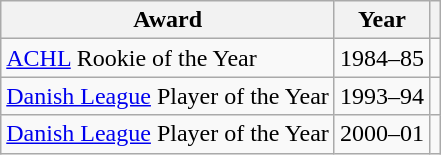<table class="wikitable">
<tr>
<th>Award</th>
<th>Year</th>
<th></th>
</tr>
<tr>
<td><a href='#'>ACHL</a> Rookie of the Year</td>
<td>1984–85</td>
<td></td>
</tr>
<tr>
<td><a href='#'>Danish League</a> Player of the Year</td>
<td>1993–94</td>
<td></td>
</tr>
<tr>
<td><a href='#'>Danish League</a> Player of the Year</td>
<td>2000–01</td>
<td></td>
</tr>
</table>
